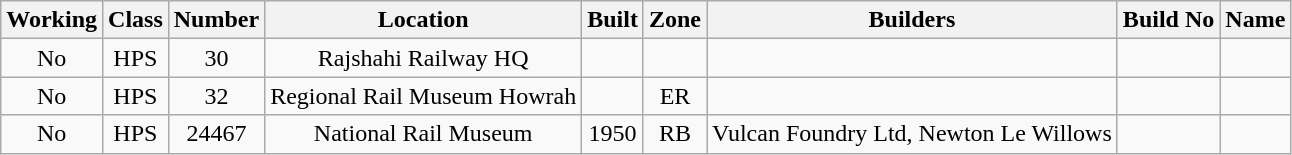<table class=wikitable style=text-align:center>
<tr>
<th>Working</th>
<th>Class</th>
<th>Number</th>
<th>Location</th>
<th>Built</th>
<th>Zone</th>
<th>Builders</th>
<th>Build No</th>
<th>Name</th>
</tr>
<tr>
<td>No</td>
<td>HPS</td>
<td>30</td>
<td>Rajshahi Railway HQ</td>
<td></td>
<td></td>
<td></td>
<td></td>
<td></td>
</tr>
<tr>
<td>No</td>
<td>HPS</td>
<td>32</td>
<td>Regional Rail Museum Howrah</td>
<td></td>
<td>ER</td>
<td></td>
<td></td>
<td></td>
</tr>
<tr>
<td>No</td>
<td>HPS</td>
<td>24467</td>
<td>National Rail Museum</td>
<td>1950</td>
<td>RB</td>
<td>Vulcan Foundry Ltd, Newton Le Willows</td>
<td></td>
<td></td>
</tr>
</table>
